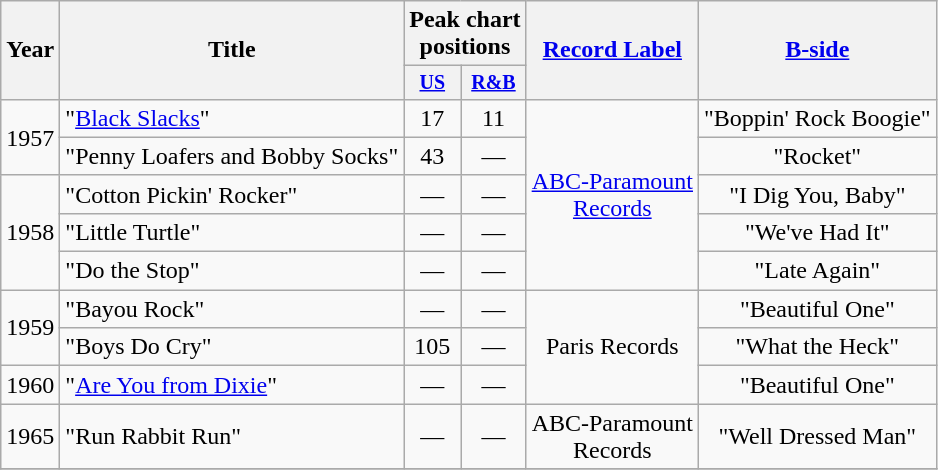<table class="wikitable" style=text-align:center;>
<tr>
<th rowspan="2">Year</th>
<th rowspan="2">Title</th>
<th colspan="2">Peak chart<br>positions</th>
<th rowspan="2"><a href='#'>Record Label</a></th>
<th rowspan="2"><a href='#'>B-side</a></th>
</tr>
<tr style="font-size:smaller;">
<th align=centre><a href='#'>US</a></th>
<th align=centre><a href='#'>R&B</a></th>
</tr>
<tr>
<td rowspan="2">1957</td>
<td align=left>"<a href='#'>Black Slacks</a>"</td>
<td>17</td>
<td>11</td>
<td rowspan="5"><a href='#'>ABC-Paramount <br>Records</a></td>
<td>"Boppin' Rock Boogie"</td>
</tr>
<tr>
<td align=left>"Penny Loafers and Bobby Socks"</td>
<td>43</td>
<td>—</td>
<td>"Rocket"</td>
</tr>
<tr>
<td rowspan="3">1958</td>
<td align=left>"Cotton Pickin' Rocker"</td>
<td>—</td>
<td>—</td>
<td>"I Dig You, Baby"</td>
</tr>
<tr>
<td align=left>"Little Turtle"</td>
<td>—</td>
<td>—</td>
<td>"We've Had It"</td>
</tr>
<tr>
<td align=left>"Do the Stop"</td>
<td>—</td>
<td>—</td>
<td>"Late Again"</td>
</tr>
<tr>
<td rowspan="2">1959</td>
<td align=left>"Bayou Rock"</td>
<td>—</td>
<td>—</td>
<td rowspan="3">Paris Records</td>
<td>"Beautiful One"</td>
</tr>
<tr>
<td align=left>"Boys Do Cry"</td>
<td>105</td>
<td>—</td>
<td>"What the Heck"</td>
</tr>
<tr>
<td rowspan="1">1960</td>
<td align=left>"<a href='#'>Are You from Dixie</a>"</td>
<td>—</td>
<td>—</td>
<td>"Beautiful One"</td>
</tr>
<tr>
<td rowspan="1">1965</td>
<td align=left>"Run Rabbit Run"</td>
<td>—</td>
<td>—</td>
<td rowspan="1">ABC-Paramount <br>Records</td>
<td>"Well Dressed Man"</td>
</tr>
<tr>
</tr>
</table>
